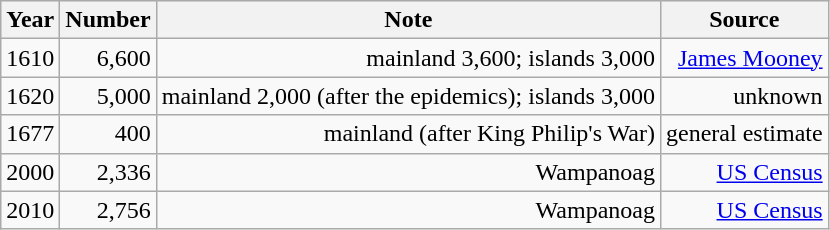<table class="wikitable">
<tr style="background:#efefef;">
<th>Year</th>
<th>Number</th>
<th>Note</th>
<th>Source</th>
</tr>
<tr style="text-align:right;">
<td>1610</td>
<td>6,600</td>
<td>mainland 3,600; islands 3,000</td>
<td><a href='#'>James Mooney</a></td>
</tr>
<tr style="text-align:right;">
<td>1620</td>
<td>5,000</td>
<td>mainland 2,000 (after the epidemics); islands 3,000</td>
<td>unknown</td>
</tr>
<tr style="text-align:right;">
<td>1677</td>
<td>400</td>
<td>mainland (after King Philip's War)</td>
<td>general estimate</td>
</tr>
<tr>
<td style="text-align:right;">2000</td>
<td style="text-align:right;">2,336</td>
<td style="text-align:right;">Wampanoag</td>
<td style="text-align:right;"><a href='#'>US Census</a></td>
</tr>
<tr style="text-align:right;">
<td>2010</td>
<td>2,756</td>
<td>Wampanoag</td>
<td><a href='#'>US Census</a></td>
</tr>
</table>
